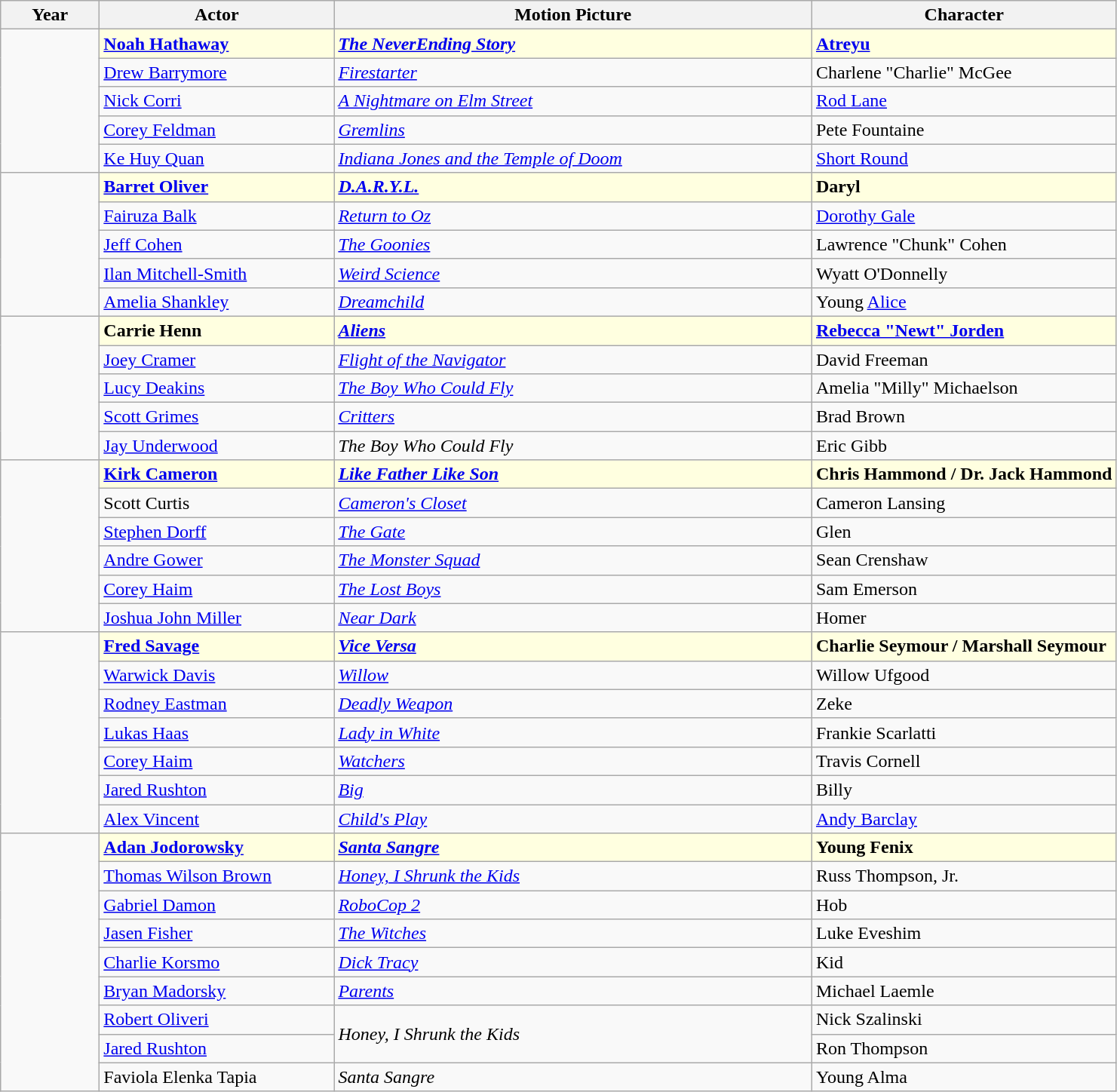<table class="wikitable">
<tr>
<th width="80px">Year</th>
<th width="200px">Actor</th>
<th width="415px">Motion Picture</th>
<th>Character</th>
</tr>
<tr>
<td rowspan=5></td>
<td style="background:lightyellow"><strong><a href='#'>Noah Hathaway</a></strong></td>
<td style="background:lightyellow"><strong><em><a href='#'>The NeverEnding Story</a></em></strong></td>
<td style="background:lightyellow"><strong><a href='#'>Atreyu</a></strong></td>
</tr>
<tr>
<td><a href='#'>Drew Barrymore</a></td>
<td><em><a href='#'>Firestarter</a></em></td>
<td>Charlene "Charlie" McGee</td>
</tr>
<tr>
<td><a href='#'>Nick Corri</a></td>
<td><em><a href='#'>A Nightmare on Elm Street</a></em></td>
<td><a href='#'>Rod Lane</a></td>
</tr>
<tr>
<td><a href='#'>Corey Feldman</a></td>
<td><em><a href='#'>Gremlins</a></em></td>
<td>Pete Fountaine</td>
</tr>
<tr>
<td><a href='#'>Ke Huy Quan</a></td>
<td><em><a href='#'>Indiana Jones and the Temple of Doom</a></em></td>
<td><a href='#'>Short Round</a></td>
</tr>
<tr>
<td rowspan=5></td>
<td style="background:lightyellow"><strong><a href='#'>Barret Oliver</a></strong></td>
<td style="background:lightyellow"><strong><em><a href='#'>D.A.R.Y.L.</a></em></strong></td>
<td style="background:lightyellow"><strong>Daryl</strong></td>
</tr>
<tr>
<td><a href='#'>Fairuza Balk</a></td>
<td><em><a href='#'>Return to Oz</a></em></td>
<td><a href='#'>Dorothy Gale</a></td>
</tr>
<tr>
<td><a href='#'>Jeff Cohen</a></td>
<td><em><a href='#'>The Goonies</a></em></td>
<td>Lawrence "Chunk" Cohen</td>
</tr>
<tr>
<td><a href='#'>Ilan Mitchell-Smith</a></td>
<td><em><a href='#'>Weird Science</a></em></td>
<td>Wyatt O'Donnelly</td>
</tr>
<tr>
<td><a href='#'>Amelia Shankley</a></td>
<td><em><a href='#'>Dreamchild</a></em></td>
<td>Young <a href='#'>Alice</a></td>
</tr>
<tr>
<td rowspan=5></td>
<td style="background:lightyellow"><strong>Carrie Henn</strong></td>
<td style="background:lightyellow"><strong><em><a href='#'>Aliens</a></em></strong></td>
<td style="background:lightyellow"><strong><a href='#'>Rebecca "Newt" Jorden</a></strong></td>
</tr>
<tr>
<td><a href='#'>Joey Cramer</a></td>
<td><em><a href='#'>Flight of the Navigator</a></em></td>
<td>David Freeman</td>
</tr>
<tr>
<td><a href='#'>Lucy Deakins</a></td>
<td><em><a href='#'>The Boy Who Could Fly</a></em></td>
<td>Amelia "Milly" Michaelson</td>
</tr>
<tr>
<td><a href='#'>Scott Grimes</a></td>
<td><em><a href='#'>Critters</a></em></td>
<td>Brad Brown</td>
</tr>
<tr>
<td><a href='#'>Jay Underwood</a></td>
<td><em>The Boy Who Could Fly</em></td>
<td>Eric Gibb</td>
</tr>
<tr>
<td rowspan=6></td>
<td style="background:lightyellow"><strong><a href='#'>Kirk Cameron</a></strong></td>
<td style="background:lightyellow"><strong><em><a href='#'>Like Father Like Son</a></em></strong></td>
<td style="background:lightyellow"><strong>Chris Hammond / Dr. Jack Hammond</strong></td>
</tr>
<tr>
<td>Scott Curtis</td>
<td><em><a href='#'>Cameron's Closet</a></em></td>
<td>Cameron Lansing</td>
</tr>
<tr>
<td><a href='#'>Stephen Dorff</a></td>
<td><em><a href='#'>The Gate</a></em></td>
<td>Glen</td>
</tr>
<tr>
<td><a href='#'>Andre Gower</a></td>
<td><em><a href='#'>The Monster Squad</a></em></td>
<td>Sean Crenshaw</td>
</tr>
<tr>
<td><a href='#'>Corey Haim</a></td>
<td><em><a href='#'>The Lost Boys</a></em></td>
<td>Sam Emerson</td>
</tr>
<tr>
<td><a href='#'>Joshua John Miller</a></td>
<td><em><a href='#'>Near Dark</a></em></td>
<td>Homer</td>
</tr>
<tr>
<td rowspan=7></td>
<td style="background:lightyellow"><strong><a href='#'>Fred Savage</a></strong></td>
<td style="background:lightyellow"><strong><em><a href='#'>Vice Versa</a></em></strong></td>
<td style="background:lightyellow"><strong>Charlie Seymour / Marshall Seymour</strong></td>
</tr>
<tr>
<td><a href='#'>Warwick Davis</a></td>
<td><em><a href='#'>Willow</a></em></td>
<td>Willow Ufgood</td>
</tr>
<tr>
<td><a href='#'>Rodney Eastman</a></td>
<td><em><a href='#'>Deadly Weapon</a></em></td>
<td>Zeke</td>
</tr>
<tr>
<td><a href='#'>Lukas Haas</a></td>
<td><em><a href='#'>Lady in White</a></em></td>
<td>Frankie Scarlatti</td>
</tr>
<tr>
<td><a href='#'>Corey Haim</a></td>
<td><em><a href='#'>Watchers</a></em></td>
<td>Travis Cornell</td>
</tr>
<tr>
<td><a href='#'>Jared Rushton</a></td>
<td><em><a href='#'>Big</a></em></td>
<td>Billy</td>
</tr>
<tr>
<td><a href='#'>Alex Vincent</a></td>
<td><em><a href='#'>Child's Play</a></em></td>
<td><a href='#'>Andy Barclay</a></td>
</tr>
<tr>
<td rowspan=9></td>
<td style="background:lightyellow"><strong><a href='#'>Adan Jodorowsky</a></strong></td>
<td style="background:lightyellow"><strong><em><a href='#'>Santa Sangre</a></em></strong></td>
<td style="background:lightyellow"><strong>Young Fenix</strong></td>
</tr>
<tr>
<td><a href='#'>Thomas Wilson Brown</a></td>
<td><em><a href='#'>Honey, I Shrunk the Kids</a></em></td>
<td>Russ Thompson, Jr.</td>
</tr>
<tr>
<td><a href='#'>Gabriel Damon</a></td>
<td><em><a href='#'>RoboCop 2</a></em></td>
<td>Hob</td>
</tr>
<tr>
<td><a href='#'>Jasen Fisher</a></td>
<td><em><a href='#'>The Witches</a></em></td>
<td>Luke Eveshim</td>
</tr>
<tr>
<td><a href='#'>Charlie Korsmo</a></td>
<td><em><a href='#'>Dick Tracy</a></em></td>
<td>Kid</td>
</tr>
<tr>
<td><a href='#'>Bryan Madorsky</a></td>
<td><em><a href='#'>Parents</a></em></td>
<td>Michael Laemle</td>
</tr>
<tr>
<td><a href='#'>Robert Oliveri</a></td>
<td rowspan="2"><em>Honey, I Shrunk the Kids</em></td>
<td>Nick Szalinski</td>
</tr>
<tr>
<td><a href='#'>Jared Rushton</a></td>
<td>Ron Thompson</td>
</tr>
<tr>
<td>Faviola Elenka Tapia</td>
<td><em>Santa Sangre</em></td>
<td>Young Alma</td>
</tr>
</table>
